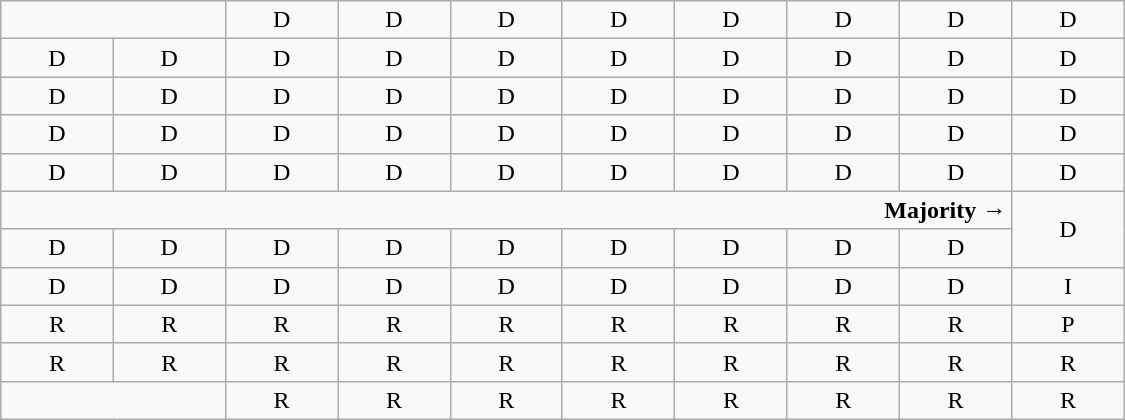<table class="wikitable" style="text-align:center" width=750px>
<tr>
<td colspan=2> </td>
<td>D</td>
<td>D</td>
<td>D</td>
<td>D</td>
<td>D</td>
<td>D</td>
<td>D</td>
<td>D</td>
</tr>
<tr>
<td width=10%  >D</td>
<td width=10%  >D</td>
<td width=10%  >D</td>
<td width=10%  >D</td>
<td width=10%  >D</td>
<td width=10%  >D</td>
<td width=10%  >D</td>
<td width=10%  >D</td>
<td width=10%  >D</td>
<td width=10%  >D</td>
</tr>
<tr>
<td>D</td>
<td>D</td>
<td>D</td>
<td>D</td>
<td>D</td>
<td>D</td>
<td>D</td>
<td>D</td>
<td>D</td>
<td>D</td>
</tr>
<tr>
<td>D</td>
<td>D</td>
<td>D</td>
<td>D</td>
<td>D</td>
<td>D</td>
<td>D</td>
<td>D</td>
<td>D</td>
<td>D</td>
</tr>
<tr>
<td>D</td>
<td>D</td>
<td>D</td>
<td>D</td>
<td>D</td>
<td>D</td>
<td>D</td>
<td>D</td>
<td>D<br></td>
<td>D<br></td>
</tr>
<tr>
<td colspan=9 align=right><strong>Majority →</strong></td>
<td rowspan=2 >D<br></td>
</tr>
<tr>
<td>D<br></td>
<td>D<br></td>
<td>D<br></td>
<td>D<br></td>
<td>D<br></td>
<td>D<br></td>
<td>D<br></td>
<td>D<br></td>
<td>D<br></td>
</tr>
<tr>
<td>D<br></td>
<td>D<br></td>
<td>D<br></td>
<td>D<br></td>
<td>D<br></td>
<td>D<br></td>
<td>D<br></td>
<td>D<br></td>
<td>D<br></td>
<td>I</td>
</tr>
<tr>
<td>R<br></td>
<td>R<br></td>
<td>R<br></td>
<td>R<br></td>
<td>R<br></td>
<td>R<br></td>
<td>R<br></td>
<td>R<br></td>
<td>R<br></td>
<td>P<br></td>
</tr>
<tr>
<td>R<br></td>
<td>R</td>
<td>R</td>
<td>R</td>
<td>R</td>
<td>R</td>
<td>R</td>
<td>R</td>
<td>R</td>
<td>R</td>
</tr>
<tr>
<td colspan=2> </td>
<td>R</td>
<td>R</td>
<td>R</td>
<td>R</td>
<td>R</td>
<td>R</td>
<td>R</td>
<td>R</td>
</tr>
</table>
